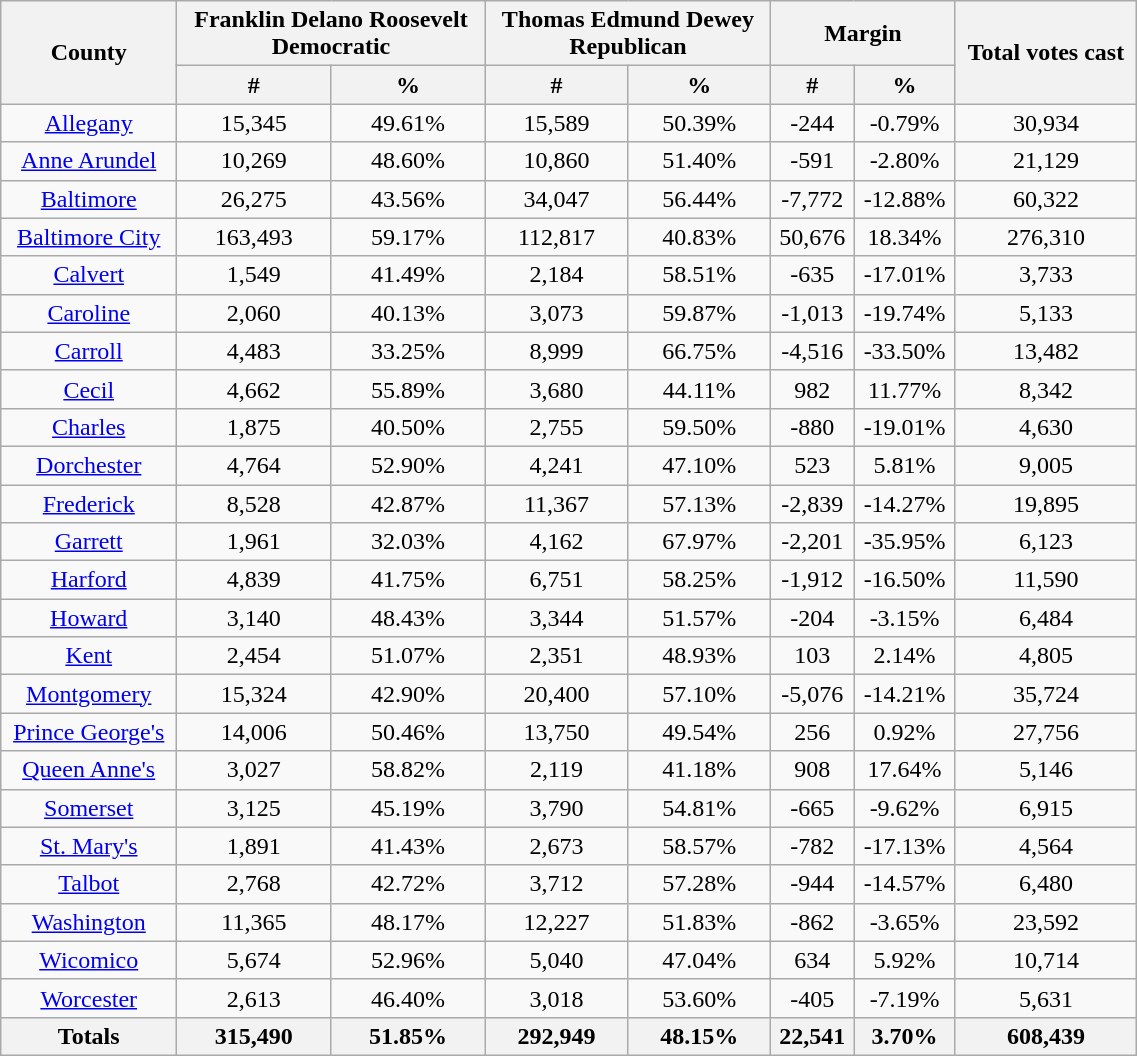<table width="60%"  class="wikitable sortable" style="text-align:center">
<tr>
<th style="text-align:center;" rowspan="2">County</th>
<th style="text-align:center;" colspan="2">Franklin Delano Roosevelt<br>Democratic</th>
<th style="text-align:center;" colspan="2">Thomas Edmund Dewey<br>Republican</th>
<th style="text-align:center;" colspan="2">Margin</th>
<th style="text-align:center;" rowspan="2">Total votes cast</th>
</tr>
<tr>
<th style="text-align:center;" data-sort-type="number">#</th>
<th style="text-align:center;" data-sort-type="number">%</th>
<th style="text-align:center;" data-sort-type="number">#</th>
<th style="text-align:center;" data-sort-type="number">%</th>
<th style="text-align:center;" data-sort-type="number">#</th>
<th style="text-align:center;" data-sort-type="number">%</th>
</tr>
<tr style="text-align:center;">
<td><a href='#'>Allegany</a></td>
<td>15,345</td>
<td>49.61%</td>
<td>15,589</td>
<td>50.39%</td>
<td>-244</td>
<td>-0.79%</td>
<td>30,934</td>
</tr>
<tr style="text-align:center;">
<td><a href='#'>Anne Arundel</a></td>
<td>10,269</td>
<td>48.60%</td>
<td>10,860</td>
<td>51.40%</td>
<td>-591</td>
<td>-2.80%</td>
<td>21,129</td>
</tr>
<tr style="text-align:center;">
<td><a href='#'>Baltimore</a></td>
<td>26,275</td>
<td>43.56%</td>
<td>34,047</td>
<td>56.44%</td>
<td>-7,772</td>
<td>-12.88%</td>
<td>60,322</td>
</tr>
<tr style="text-align:center;">
<td><a href='#'>Baltimore City</a></td>
<td>163,493</td>
<td>59.17%</td>
<td>112,817</td>
<td>40.83%</td>
<td>50,676</td>
<td>18.34%</td>
<td>276,310</td>
</tr>
<tr style="text-align:center;">
<td><a href='#'>Calvert</a></td>
<td>1,549</td>
<td>41.49%</td>
<td>2,184</td>
<td>58.51%</td>
<td>-635</td>
<td>-17.01%</td>
<td>3,733</td>
</tr>
<tr style="text-align:center;">
<td><a href='#'>Caroline</a></td>
<td>2,060</td>
<td>40.13%</td>
<td>3,073</td>
<td>59.87%</td>
<td>-1,013</td>
<td>-19.74%</td>
<td>5,133</td>
</tr>
<tr style="text-align:center;">
<td><a href='#'>Carroll</a></td>
<td>4,483</td>
<td>33.25%</td>
<td>8,999</td>
<td>66.75%</td>
<td>-4,516</td>
<td>-33.50%</td>
<td>13,482</td>
</tr>
<tr style="text-align:center;">
<td><a href='#'>Cecil</a></td>
<td>4,662</td>
<td>55.89%</td>
<td>3,680</td>
<td>44.11%</td>
<td>982</td>
<td>11.77%</td>
<td>8,342</td>
</tr>
<tr style="text-align:center;">
<td><a href='#'>Charles</a></td>
<td>1,875</td>
<td>40.50%</td>
<td>2,755</td>
<td>59.50%</td>
<td>-880</td>
<td>-19.01%</td>
<td>4,630</td>
</tr>
<tr style="text-align:center;">
<td><a href='#'>Dorchester</a></td>
<td>4,764</td>
<td>52.90%</td>
<td>4,241</td>
<td>47.10%</td>
<td>523</td>
<td>5.81%</td>
<td>9,005</td>
</tr>
<tr style="text-align:center;">
<td><a href='#'>Frederick</a></td>
<td>8,528</td>
<td>42.87%</td>
<td>11,367</td>
<td>57.13%</td>
<td>-2,839</td>
<td>-14.27%</td>
<td>19,895</td>
</tr>
<tr style="text-align:center;">
<td><a href='#'>Garrett</a></td>
<td>1,961</td>
<td>32.03%</td>
<td>4,162</td>
<td>67.97%</td>
<td>-2,201</td>
<td>-35.95%</td>
<td>6,123</td>
</tr>
<tr style="text-align:center;">
<td><a href='#'>Harford</a></td>
<td>4,839</td>
<td>41.75%</td>
<td>6,751</td>
<td>58.25%</td>
<td>-1,912</td>
<td>-16.50%</td>
<td>11,590</td>
</tr>
<tr style="text-align:center;">
<td><a href='#'>Howard</a></td>
<td>3,140</td>
<td>48.43%</td>
<td>3,344</td>
<td>51.57%</td>
<td>-204</td>
<td>-3.15%</td>
<td>6,484</td>
</tr>
<tr style="text-align:center;">
<td><a href='#'>Kent</a></td>
<td>2,454</td>
<td>51.07%</td>
<td>2,351</td>
<td>48.93%</td>
<td>103</td>
<td>2.14%</td>
<td>4,805</td>
</tr>
<tr style="text-align:center;">
<td><a href='#'>Montgomery</a></td>
<td>15,324</td>
<td>42.90%</td>
<td>20,400</td>
<td>57.10%</td>
<td>-5,076</td>
<td>-14.21%</td>
<td>35,724</td>
</tr>
<tr style="text-align:center;">
<td><a href='#'>Prince George's</a></td>
<td>14,006</td>
<td>50.46%</td>
<td>13,750</td>
<td>49.54%</td>
<td>256</td>
<td>0.92%</td>
<td>27,756</td>
</tr>
<tr style="text-align:center;">
<td><a href='#'>Queen Anne's</a></td>
<td>3,027</td>
<td>58.82%</td>
<td>2,119</td>
<td>41.18%</td>
<td>908</td>
<td>17.64%</td>
<td>5,146</td>
</tr>
<tr style="text-align:center;">
<td><a href='#'>Somerset</a></td>
<td>3,125</td>
<td>45.19%</td>
<td>3,790</td>
<td>54.81%</td>
<td>-665</td>
<td>-9.62%</td>
<td>6,915</td>
</tr>
<tr style="text-align:center;">
<td><a href='#'>St. Mary's</a></td>
<td>1,891</td>
<td>41.43%</td>
<td>2,673</td>
<td>58.57%</td>
<td>-782</td>
<td>-17.13%</td>
<td>4,564</td>
</tr>
<tr style="text-align:center;">
<td><a href='#'>Talbot</a></td>
<td>2,768</td>
<td>42.72%</td>
<td>3,712</td>
<td>57.28%</td>
<td>-944</td>
<td>-14.57%</td>
<td>6,480</td>
</tr>
<tr style="text-align:center;">
<td><a href='#'>Washington</a></td>
<td>11,365</td>
<td>48.17%</td>
<td>12,227</td>
<td>51.83%</td>
<td>-862</td>
<td>-3.65%</td>
<td>23,592</td>
</tr>
<tr style="text-align:center;">
<td><a href='#'>Wicomico</a></td>
<td>5,674</td>
<td>52.96%</td>
<td>5,040</td>
<td>47.04%</td>
<td>634</td>
<td>5.92%</td>
<td>10,714</td>
</tr>
<tr style="text-align:center;">
<td><a href='#'>Worcester</a></td>
<td>2,613</td>
<td>46.40%</td>
<td>3,018</td>
<td>53.60%</td>
<td>-405</td>
<td>-7.19%</td>
<td>5,631</td>
</tr>
<tr style="text-align:center;">
<th>Totals</th>
<th>315,490</th>
<th>51.85%</th>
<th>292,949</th>
<th>48.15%</th>
<th>22,541</th>
<th>3.70%</th>
<th>608,439</th>
</tr>
</table>
